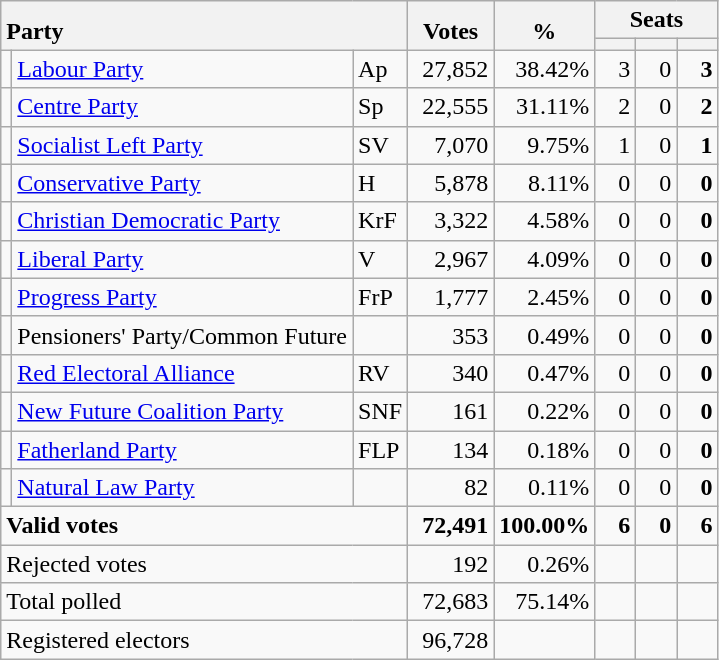<table class="wikitable" border="1" style="text-align:right;">
<tr>
<th style="text-align:left;" valign=bottom rowspan=2 colspan=3>Party</th>
<th align=center valign=bottom rowspan=2 width="50">Votes</th>
<th align=center valign=bottom rowspan=2 width="50">%</th>
<th colspan=3>Seats</th>
</tr>
<tr>
<th align=center valign=bottom width="20"><small></small></th>
<th align=center valign=bottom width="20"><small><a href='#'></a></small></th>
<th align=center valign=bottom width="20"><small></small></th>
</tr>
<tr>
<td></td>
<td align=left><a href='#'>Labour Party</a></td>
<td align=left>Ap</td>
<td>27,852</td>
<td>38.42%</td>
<td>3</td>
<td>0</td>
<td><strong>3</strong></td>
</tr>
<tr>
<td></td>
<td align=left><a href='#'>Centre Party</a></td>
<td align=left>Sp</td>
<td>22,555</td>
<td>31.11%</td>
<td>2</td>
<td>0</td>
<td><strong>2</strong></td>
</tr>
<tr>
<td></td>
<td align=left><a href='#'>Socialist Left Party</a></td>
<td align=left>SV</td>
<td>7,070</td>
<td>9.75%</td>
<td>1</td>
<td>0</td>
<td><strong>1</strong></td>
</tr>
<tr>
<td></td>
<td align=left><a href='#'>Conservative Party</a></td>
<td align=left>H</td>
<td>5,878</td>
<td>8.11%</td>
<td>0</td>
<td>0</td>
<td><strong>0</strong></td>
</tr>
<tr>
<td></td>
<td align=left><a href='#'>Christian Democratic Party</a></td>
<td align=left>KrF</td>
<td>3,322</td>
<td>4.58%</td>
<td>0</td>
<td>0</td>
<td><strong>0</strong></td>
</tr>
<tr>
<td></td>
<td align=left><a href='#'>Liberal Party</a></td>
<td align=left>V</td>
<td>2,967</td>
<td>4.09%</td>
<td>0</td>
<td>0</td>
<td><strong>0</strong></td>
</tr>
<tr>
<td></td>
<td align=left><a href='#'>Progress Party</a></td>
<td align=left>FrP</td>
<td>1,777</td>
<td>2.45%</td>
<td>0</td>
<td>0</td>
<td><strong>0</strong></td>
</tr>
<tr>
<td></td>
<td align=left>Pensioners' Party/Common Future</td>
<td align=left></td>
<td>353</td>
<td>0.49%</td>
<td>0</td>
<td>0</td>
<td><strong>0</strong></td>
</tr>
<tr>
<td></td>
<td align=left><a href='#'>Red Electoral Alliance</a></td>
<td align=left>RV</td>
<td>340</td>
<td>0.47%</td>
<td>0</td>
<td>0</td>
<td><strong>0</strong></td>
</tr>
<tr>
<td></td>
<td align=left><a href='#'>New Future Coalition Party</a></td>
<td align=left>SNF</td>
<td>161</td>
<td>0.22%</td>
<td>0</td>
<td>0</td>
<td><strong>0</strong></td>
</tr>
<tr>
<td></td>
<td align=left><a href='#'>Fatherland Party</a></td>
<td align=left>FLP</td>
<td>134</td>
<td>0.18%</td>
<td>0</td>
<td>0</td>
<td><strong>0</strong></td>
</tr>
<tr>
<td></td>
<td align=left><a href='#'>Natural Law Party</a></td>
<td align=left></td>
<td>82</td>
<td>0.11%</td>
<td>0</td>
<td>0</td>
<td><strong>0</strong></td>
</tr>
<tr style="font-weight:bold">
<td align=left colspan=3>Valid votes</td>
<td>72,491</td>
<td>100.00%</td>
<td>6</td>
<td>0</td>
<td>6</td>
</tr>
<tr>
<td align=left colspan=3>Rejected votes</td>
<td>192</td>
<td>0.26%</td>
<td></td>
<td></td>
<td></td>
</tr>
<tr>
<td align=left colspan=3>Total polled</td>
<td>72,683</td>
<td>75.14%</td>
<td></td>
<td></td>
<td></td>
</tr>
<tr>
<td align=left colspan=3>Registered electors</td>
<td>96,728</td>
<td></td>
<td></td>
<td></td>
<td></td>
</tr>
</table>
